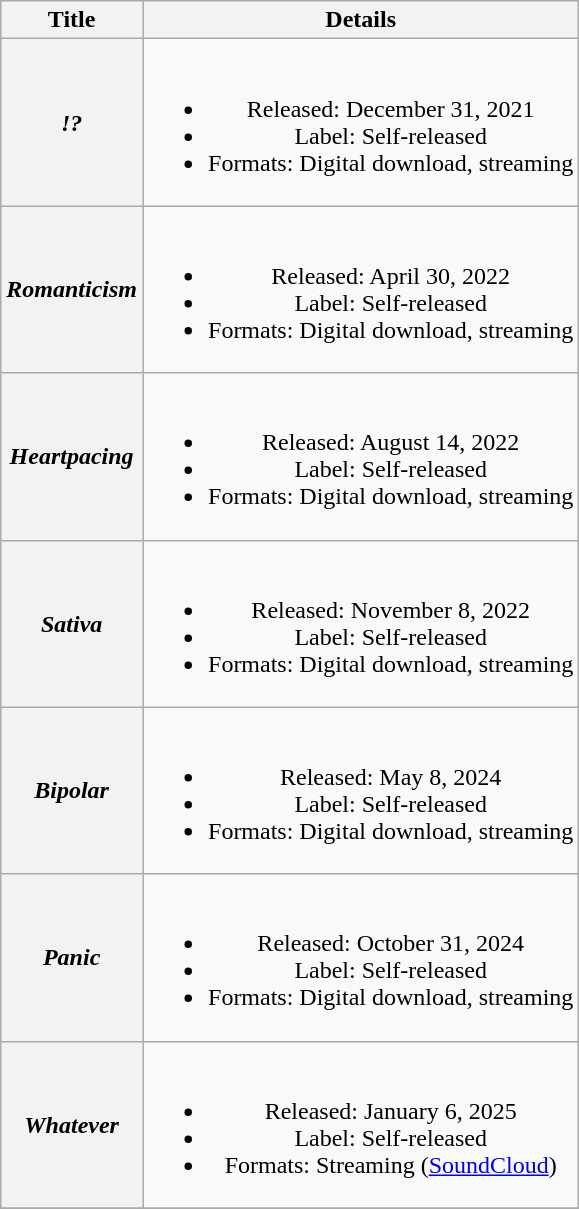<table class="wikitable plainrowheaders" style="text-align:center;">
<tr>
<th scope="col">Title</th>
<th scope="col">Details</th>
</tr>
<tr>
<th scope="row"><em>!?</em></th>
<td><br><ul><li>Released: December 31, 2021</li><li>Label: Self-released</li><li>Formats: Digital download, streaming</li></ul></td>
</tr>
<tr>
<th scope="row"><em>Romanticism</em></th>
<td><br><ul><li>Released: April 30, 2022</li><li>Label: Self-released</li><li>Formats: Digital download, streaming</li></ul></td>
</tr>
<tr>
<th scope="row"><em>Heartpacing</em></th>
<td><br><ul><li>Released: August 14, 2022</li><li>Label: Self-released</li><li>Formats: Digital download, streaming</li></ul></td>
</tr>
<tr>
<th scope="row"><em>Sativa</em></th>
<td><br><ul><li>Released: November 8, 2022</li><li>Label: Self-released</li><li>Formats: Digital download, streaming</li></ul></td>
</tr>
<tr>
<th scope="row"><em>Bipolar</em></th>
<td><br><ul><li>Released: May 8, 2024</li><li>Label: Self-released</li><li>Formats: Digital download, streaming</li></ul></td>
</tr>
<tr>
<th scope="row"><em>Panic</em></th>
<td><br><ul><li>Released: October 31, 2024</li><li>Label: Self-released</li><li>Formats: Digital download, streaming</li></ul></td>
</tr>
<tr>
<th scope="row"><em>Whatever</em></th>
<td><br><ul><li>Released: January 6, 2025</li><li>Label: Self-released</li><li>Formats: Streaming (<a href='#'>SoundCloud</a>)</li></ul></td>
</tr>
<tr>
</tr>
</table>
